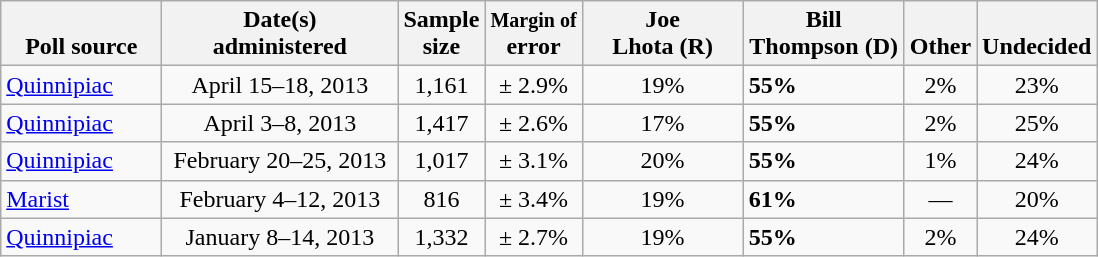<table class="wikitable">
<tr valign= bottom>
<th style="width:100px;">Poll source</th>
<th style="width:150px;">Date(s)<br>administered</th>
<th class=small>Sample<br>size</th>
<th><small>Margin of</small><br>error</th>
<th style="width:100px;">Joe<br>Lhota (R)</th>
<th style="width:100px;">Bill<br>Thompson (D)</th>
<th>Other</th>
<th>Undecided</th>
</tr>
<tr>
<td><a href='#'>Quinnipiac</a></td>
<td align=center>April 15–18, 2013</td>
<td align=center>1,161</td>
<td align=center>± 2.9%</td>
<td align=center>19%</td>
<td><strong>55%</strong></td>
<td align=center>2%</td>
<td align=center>23%</td>
</tr>
<tr>
<td><a href='#'>Quinnipiac</a></td>
<td align=center>April 3–8, 2013</td>
<td align=center>1,417</td>
<td align=center>± 2.6%</td>
<td align=center>17%</td>
<td><strong>55%</strong></td>
<td align=center>2%</td>
<td align=center>25%</td>
</tr>
<tr>
<td><a href='#'>Quinnipiac</a></td>
<td align=center>February 20–25, 2013</td>
<td align=center>1,017</td>
<td align=center>± 3.1%</td>
<td align=center>20%</td>
<td><strong>55%</strong></td>
<td align=center>1%</td>
<td align=center>24%</td>
</tr>
<tr>
<td><a href='#'>Marist</a></td>
<td align=center>February 4–12, 2013</td>
<td align=center>816</td>
<td align=center>± 3.4%</td>
<td align=center>19%</td>
<td><strong>61%</strong></td>
<td align=center>—</td>
<td align=center>20%</td>
</tr>
<tr>
<td><a href='#'>Quinnipiac</a></td>
<td align=center>January 8–14, 2013</td>
<td align=center>1,332</td>
<td align=center>± 2.7%</td>
<td align=center>19%</td>
<td><strong>55%</strong></td>
<td align=center>2%</td>
<td align=center>24%</td>
</tr>
</table>
